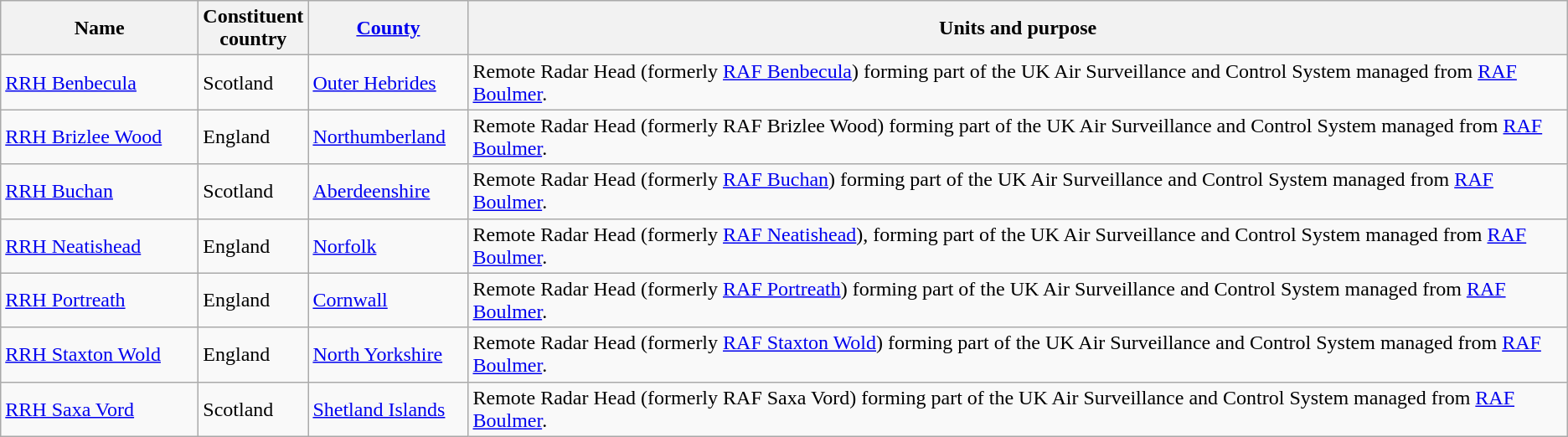<table class="wikitable sortable">
<tr>
<th width=150>Name</th>
<th width=60>Constituent<br>country</th>
<th width=120><a href='#'>County</a></th>
<th class=unsortable>Units and purpose</th>
</tr>
<tr>
<td><a href='#'>RRH Benbecula</a></td>
<td>Scotland</td>
<td><a href='#'>Outer Hebrides</a></td>
<td>Remote Radar Head (formerly <a href='#'>RAF Benbecula</a>) forming part of the UK Air Surveillance and Control System managed from <a href='#'>RAF Boulmer</a>.</td>
</tr>
<tr>
<td><a href='#'>RRH Brizlee Wood</a></td>
<td>England</td>
<td><a href='#'>Northumberland</a></td>
<td>Remote Radar Head (formerly RAF Brizlee Wood) forming part of the UK Air Surveillance and Control System managed from <a href='#'>RAF Boulmer</a>.</td>
</tr>
<tr>
<td><a href='#'>RRH Buchan</a></td>
<td>Scotland</td>
<td><a href='#'>Aberdeenshire</a></td>
<td>Remote Radar Head (formerly <a href='#'>RAF Buchan</a>) forming part of the UK Air Surveillance and Control System managed from <a href='#'>RAF Boulmer</a>.</td>
</tr>
<tr>
<td><a href='#'>RRH Neatishead</a></td>
<td>England</td>
<td><a href='#'>Norfolk</a></td>
<td>Remote Radar Head (formerly <a href='#'>RAF Neatishead</a>), forming part of the UK Air Surveillance and Control System managed from <a href='#'>RAF Boulmer</a>.</td>
</tr>
<tr>
<td><a href='#'>RRH Portreath</a></td>
<td>England</td>
<td><a href='#'>Cornwall</a></td>
<td>Remote Radar Head (formerly <a href='#'>RAF Portreath</a>) forming part of the UK Air Surveillance and Control System managed from <a href='#'>RAF Boulmer</a>.</td>
</tr>
<tr>
<td><a href='#'>RRH Staxton Wold</a></td>
<td>England</td>
<td><a href='#'>North Yorkshire</a></td>
<td>Remote Radar Head (formerly <a href='#'>RAF Staxton Wold</a>) forming part of the UK Air Surveillance and Control System managed from <a href='#'>RAF Boulmer</a>.</td>
</tr>
<tr>
<td><a href='#'>RRH Saxa Vord</a></td>
<td>Scotland</td>
<td><a href='#'>Shetland Islands</a></td>
<td>Remote Radar Head (formerly RAF Saxa Vord) forming part of the UK Air Surveillance and Control System managed from <a href='#'>RAF Boulmer</a>.</td>
</tr>
</table>
